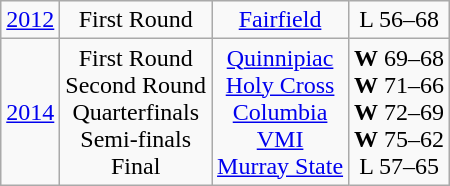<table class="wikitable">
<tr align="center">
<td><a href='#'>2012</a></td>
<td>First Round</td>
<td><a href='#'>Fairfield</a></td>
<td>L 56–68</td>
</tr>
<tr align="center">
<td><a href='#'>2014</a></td>
<td>First Round<br>Second Round<br>Quarterfinals<br>Semi-finals<br>Final</td>
<td><a href='#'>Quinnipiac</a><br><a href='#'>Holy Cross</a><br><a href='#'>Columbia</a><br><a href='#'>VMI</a><br><a href='#'>Murray State</a></td>
<td><strong>W</strong> 69–68<br><strong>W</strong> 71–66<br><strong>W</strong> 72–69<br><strong>W</strong> 75–62<br>L 57–65</td>
</tr>
</table>
